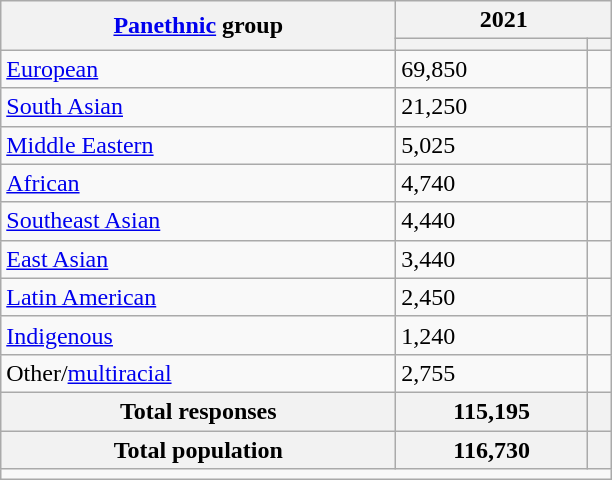<table class="wikitable collapsible sortable">
<tr>
<th rowspan="2"><a href='#'>Panethnic</a> group</th>
<th colspan="2">2021</th>
</tr>
<tr>
<th><a href='#'></a></th>
<th></th>
</tr>
<tr>
<td><a href='#'>European</a></td>
<td>69,850</td>
<td></td>
</tr>
<tr>
<td><a href='#'>South Asian</a></td>
<td>21,250</td>
<td></td>
</tr>
<tr>
<td><a href='#'>Middle Eastern</a></td>
<td>5,025</td>
<td></td>
</tr>
<tr>
<td><a href='#'>African</a></td>
<td>4,740</td>
<td></td>
</tr>
<tr>
<td><a href='#'>Southeast Asian</a></td>
<td>4,440</td>
<td></td>
</tr>
<tr>
<td><a href='#'>East Asian</a></td>
<td>3,440</td>
<td></td>
</tr>
<tr>
<td><a href='#'>Latin American</a></td>
<td>2,450</td>
<td></td>
</tr>
<tr>
<td><a href='#'>Indigenous</a></td>
<td>1,240</td>
<td></td>
</tr>
<tr>
<td>Other/<a href='#'>multiracial</a></td>
<td>2,755</td>
<td></td>
</tr>
<tr>
<th>Total responses</th>
<th>115,195</th>
<th></th>
</tr>
<tr class="sortbottom">
<th>Total population</th>
<th>116,730</th>
<th></th>
</tr>
<tr class="sortbottom">
<td colspan="15" style="width: 25em;"></td>
</tr>
</table>
